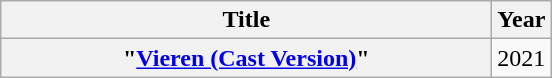<table class="wikitable plainrowheaders" style="text-align:left;">
<tr>
<th scope="col" style="width:20em;">Title</th>
<th scope="col">Year</th>
</tr>
<tr>
<th scope="row">"<a href='#'>Vieren (Cast Version)</a>"<br></th>
<td>2021</td>
</tr>
</table>
